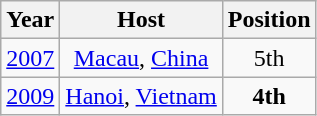<table class="wikitable" style="text-align: center;">
<tr>
<th>Year</th>
<th>Host</th>
<th>Position</th>
</tr>
<tr>
<td><a href='#'>2007</a></td>
<td> <a href='#'>Macau</a>, <a href='#'>China</a></td>
<td>5th</td>
</tr>
<tr>
<td><a href='#'>2009</a></td>
<td> <a href='#'>Hanoi</a>, <a href='#'>Vietnam</a></td>
<td><strong>4th</strong></td>
</tr>
</table>
